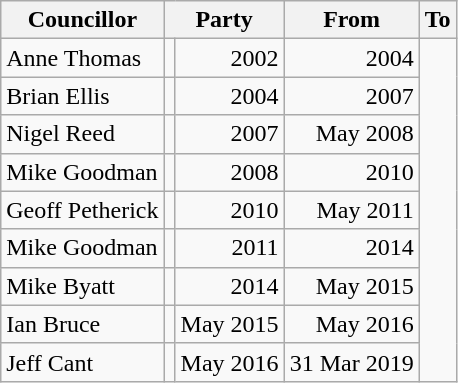<table class=wikitable>
<tr>
<th>Councillor</th>
<th colspan=2>Party</th>
<th>From</th>
<th>To</th>
</tr>
<tr>
<td>Anne Thomas</td>
<td></td>
<td align=right>2002</td>
<td align=right>2004</td>
</tr>
<tr>
<td>Brian Ellis</td>
<td></td>
<td align=right>2004</td>
<td align=right>2007</td>
</tr>
<tr>
<td>Nigel Reed</td>
<td></td>
<td align=right>2007</td>
<td align=right>May 2008</td>
</tr>
<tr>
<td>Mike Goodman</td>
<td></td>
<td align=right>2008</td>
<td align=right>2010</td>
</tr>
<tr>
<td>Geoff Petherick</td>
<td></td>
<td align=right>2010</td>
<td align=right>May 2011</td>
</tr>
<tr>
<td>Mike Goodman</td>
<td></td>
<td align=right>2011</td>
<td align=right>2014</td>
</tr>
<tr>
<td>Mike Byatt</td>
<td></td>
<td align=right>2014</td>
<td align=right>May 2015</td>
</tr>
<tr>
<td>Ian Bruce</td>
<td></td>
<td align=right>May 2015</td>
<td align=right>May 2016</td>
</tr>
<tr>
<td>Jeff Cant</td>
<td></td>
<td align=right>May 2016</td>
<td align=right>31 Mar 2019</td>
</tr>
</table>
